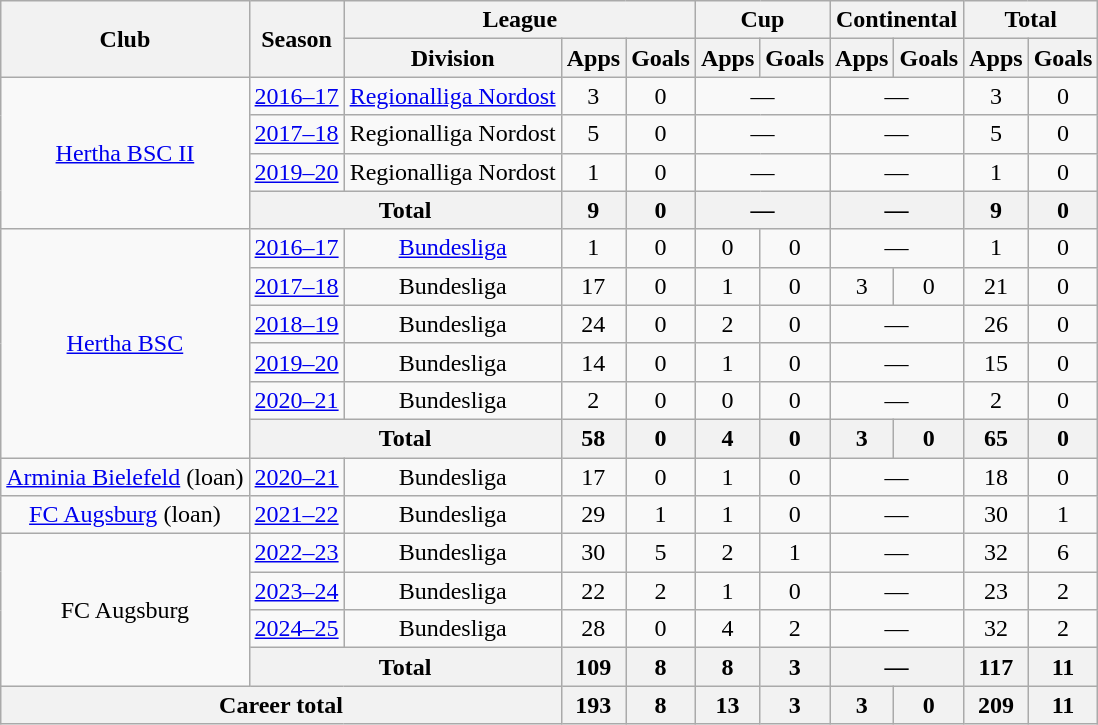<table class="wikitable" style="text-align:center">
<tr>
<th rowspan="2">Club</th>
<th rowspan="2">Season</th>
<th colspan="3">League</th>
<th colspan="2">Cup</th>
<th colspan="2">Continental</th>
<th colspan="2">Total</th>
</tr>
<tr>
<th>Division</th>
<th>Apps</th>
<th>Goals</th>
<th>Apps</th>
<th>Goals</th>
<th>Apps</th>
<th>Goals</th>
<th>Apps</th>
<th>Goals</th>
</tr>
<tr>
<td rowspan="4"><a href='#'>Hertha BSC II</a></td>
<td><a href='#'>2016–17</a></td>
<td><a href='#'>Regionalliga Nordost</a></td>
<td>3</td>
<td>0</td>
<td colspan="2">—</td>
<td colspan="2">—</td>
<td>3</td>
<td>0</td>
</tr>
<tr>
<td><a href='#'>2017–18</a></td>
<td>Regionalliga Nordost</td>
<td>5</td>
<td>0</td>
<td colspan="2">—</td>
<td colspan="2">—</td>
<td>5</td>
<td>0</td>
</tr>
<tr>
<td><a href='#'>2019–20</a></td>
<td>Regionalliga Nordost</td>
<td>1</td>
<td>0</td>
<td colspan="2">—</td>
<td colspan="2">—</td>
<td>1</td>
<td>0</td>
</tr>
<tr>
<th colspan="2">Total</th>
<th>9</th>
<th>0</th>
<th colspan="2">—</th>
<th colspan="2">—</th>
<th>9</th>
<th>0</th>
</tr>
<tr>
<td rowspan="6"><a href='#'>Hertha BSC</a></td>
<td><a href='#'>2016–17</a></td>
<td><a href='#'>Bundesliga</a></td>
<td>1</td>
<td>0</td>
<td>0</td>
<td>0</td>
<td colspan="2">—</td>
<td>1</td>
<td>0</td>
</tr>
<tr>
<td><a href='#'>2017–18</a></td>
<td>Bundesliga</td>
<td>17</td>
<td>0</td>
<td>1</td>
<td>0</td>
<td>3</td>
<td>0</td>
<td>21</td>
<td>0</td>
</tr>
<tr>
<td><a href='#'>2018–19</a></td>
<td>Bundesliga</td>
<td>24</td>
<td>0</td>
<td>2</td>
<td>0</td>
<td colspan="2">—</td>
<td>26</td>
<td>0</td>
</tr>
<tr>
<td><a href='#'>2019–20</a></td>
<td>Bundesliga</td>
<td>14</td>
<td>0</td>
<td>1</td>
<td>0</td>
<td colspan="2">—</td>
<td>15</td>
<td>0</td>
</tr>
<tr>
<td><a href='#'>2020–21</a></td>
<td>Bundesliga</td>
<td>2</td>
<td>0</td>
<td>0</td>
<td>0</td>
<td colspan="2">—</td>
<td>2</td>
<td>0</td>
</tr>
<tr>
<th colspan="2">Total</th>
<th>58</th>
<th>0</th>
<th>4</th>
<th>0</th>
<th>3</th>
<th>0</th>
<th>65</th>
<th>0</th>
</tr>
<tr>
<td><a href='#'>Arminia Bielefeld</a> (loan)</td>
<td><a href='#'>2020–21</a></td>
<td>Bundesliga</td>
<td>17</td>
<td>0</td>
<td>1</td>
<td>0</td>
<td colspan="2">—</td>
<td>18</td>
<td>0</td>
</tr>
<tr>
<td><a href='#'>FC Augsburg</a> (loan)</td>
<td><a href='#'>2021–22</a></td>
<td>Bundesliga</td>
<td>29</td>
<td>1</td>
<td>1</td>
<td>0</td>
<td colspan="2">—</td>
<td>30</td>
<td>1</td>
</tr>
<tr>
<td rowspan="4">FC Augsburg</td>
<td><a href='#'>2022–23</a></td>
<td>Bundesliga</td>
<td>30</td>
<td>5</td>
<td>2</td>
<td>1</td>
<td colspan="2">—</td>
<td>32</td>
<td>6</td>
</tr>
<tr>
<td><a href='#'>2023–24</a></td>
<td>Bundesliga</td>
<td>22</td>
<td>2</td>
<td>1</td>
<td>0</td>
<td colspan="2">—</td>
<td>23</td>
<td>2</td>
</tr>
<tr>
<td><a href='#'>2024–25</a></td>
<td>Bundesliga</td>
<td>28</td>
<td>0</td>
<td>4</td>
<td>2</td>
<td colspan="2">—</td>
<td>32</td>
<td>2</td>
</tr>
<tr>
<th colspan="2">Total</th>
<th>109</th>
<th>8</th>
<th>8</th>
<th>3</th>
<th colspan="2">—</th>
<th>117</th>
<th>11</th>
</tr>
<tr>
<th colspan="3">Career total</th>
<th>193</th>
<th>8</th>
<th>13</th>
<th>3</th>
<th>3</th>
<th>0</th>
<th>209</th>
<th>11</th>
</tr>
</table>
